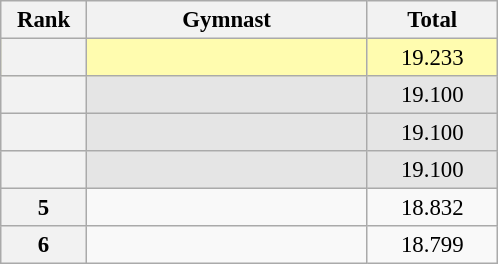<table class="wikitable sortable" style="text-align:center; font-size:95%">
<tr>
<th scope="col" style="width:50px;">Rank</th>
<th scope="col" style="width:180px;">Gymnast</th>
<th scope="col" style="width:80px;">Total</th>
</tr>
<tr style="background:#fffcaf;">
<th scope=row style="text-align:center"></th>
<td style="text-align:left;"></td>
<td>19.233</td>
</tr>
<tr style="background:#e5e5e5;">
<th scope=row style="text-align:center"></th>
<td style="text-align:left;"></td>
<td>19.100</td>
</tr>
<tr style="background:#e5e5e5;">
<th scope=row style="text-align:center"></th>
<td style="text-align:left;"></td>
<td>19.100</td>
</tr>
<tr style="background:#e5e5e5;">
<th scope=row style="text-align:center"></th>
<td style="text-align:left;"></td>
<td>19.100</td>
</tr>
<tr>
<th scope=row style="text-align:center">5</th>
<td style="text-align:left;"></td>
<td>18.832</td>
</tr>
<tr>
<th scope=row style="text-align:center">6</th>
<td style="text-align:left;"></td>
<td>18.799</td>
</tr>
</table>
